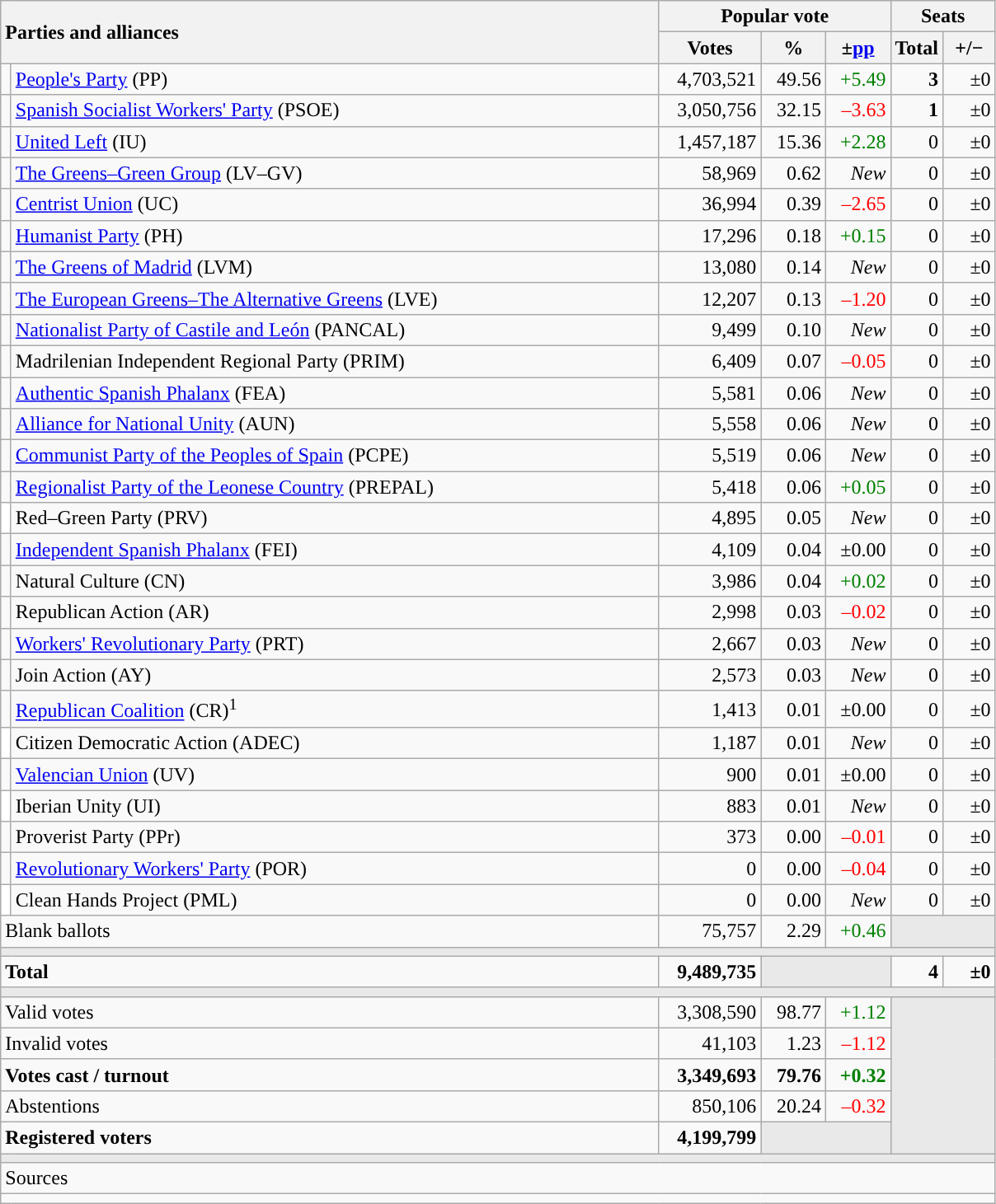<table class="wikitable" style="text-align:right;">
<tr>
<th style="text-align:left;" rowspan="2" colspan="2" width="525">Parties and alliances</th>
<th colspan="3">Popular vote</th>
<th colspan="2">Seats</th>
</tr>
<tr>
<th width="75">Votes</th>
<th width="45">%</th>
<th width="45">±<a href='#'>pp</a></th>
<th width="35">Total</th>
<th width="35">+/−</th>
</tr>
<tr>
<td width="1" style="color:inherit;background:"></td>
<td align="left"><a href='#'>People's Party</a> (PP)</td>
<td>4,703,521</td>
<td>49.56</td>
<td style="color:green;">+5.49</td>
<td><strong>3</strong></td>
<td>±0</td>
</tr>
<tr>
<td style="color:inherit;background:"></td>
<td align="left"><a href='#'>Spanish Socialist Workers' Party</a> (PSOE)</td>
<td>3,050,756</td>
<td>32.15</td>
<td style="color:red;">–3.63</td>
<td><strong>1</strong></td>
<td>±0</td>
</tr>
<tr>
<td style="color:inherit;background:"></td>
<td align="left"><a href='#'>United Left</a> (IU)</td>
<td>1,457,187</td>
<td>15.36</td>
<td style="color:green;">+2.28</td>
<td>0</td>
<td>±0</td>
</tr>
<tr>
<td style="color:inherit;background:"></td>
<td align="left"><a href='#'>The Greens–Green Group</a> (LV–GV)</td>
<td>58,969</td>
<td>0.62</td>
<td><em>New</em></td>
<td>0</td>
<td>±0</td>
</tr>
<tr>
<td style="color:inherit;background:"></td>
<td align="left"><a href='#'>Centrist Union</a> (UC)</td>
<td>36,994</td>
<td>0.39</td>
<td style="color:red;">–2.65</td>
<td>0</td>
<td>±0</td>
</tr>
<tr>
<td style="color:inherit;background:"></td>
<td align="left"><a href='#'>Humanist Party</a> (PH)</td>
<td>17,296</td>
<td>0.18</td>
<td style="color:green;">+0.15</td>
<td>0</td>
<td>±0</td>
</tr>
<tr>
<td style="color:inherit;background:"></td>
<td align="left"><a href='#'>The Greens of Madrid</a> (LVM)</td>
<td>13,080</td>
<td>0.14</td>
<td><em>New</em></td>
<td>0</td>
<td>±0</td>
</tr>
<tr>
<td style="color:inherit;background:"></td>
<td align="left"><a href='#'>The European Greens–The Alternative Greens</a> (LVE)</td>
<td>12,207</td>
<td>0.13</td>
<td style="color:red;">–1.20</td>
<td>0</td>
<td>±0</td>
</tr>
<tr>
<td style="color:inherit;background:"></td>
<td align="left"><a href='#'>Nationalist Party of Castile and León</a> (PANCAL)</td>
<td>9,499</td>
<td>0.10</td>
<td><em>New</em></td>
<td>0</td>
<td>±0</td>
</tr>
<tr>
<td style="color:inherit;background:"></td>
<td align="left">Madrilenian Independent Regional Party (PRIM)</td>
<td>6,409</td>
<td>0.07</td>
<td style="color:red;">–0.05</td>
<td>0</td>
<td>±0</td>
</tr>
<tr>
<td style="color:inherit;background:"></td>
<td align="left"><a href='#'>Authentic Spanish Phalanx</a> (FEA)</td>
<td>5,581</td>
<td>0.06</td>
<td><em>New</em></td>
<td>0</td>
<td>±0</td>
</tr>
<tr>
<td style="color:inherit;background:"></td>
<td align="left"><a href='#'>Alliance for National Unity</a> (AUN)</td>
<td>5,558</td>
<td>0.06</td>
<td><em>New</em></td>
<td>0</td>
<td>±0</td>
</tr>
<tr>
<td style="color:inherit;background:"></td>
<td align="left"><a href='#'>Communist Party of the Peoples of Spain</a> (PCPE)</td>
<td>5,519</td>
<td>0.06</td>
<td><em>New</em></td>
<td>0</td>
<td>±0</td>
</tr>
<tr>
<td style="color:inherit;background:"></td>
<td align="left"><a href='#'>Regionalist Party of the Leonese Country</a> (PREPAL)</td>
<td>5,418</td>
<td>0.06</td>
<td style="color:green;">+0.05</td>
<td>0</td>
<td>±0</td>
</tr>
<tr>
<td bgcolor="white"></td>
<td align="left">Red–Green Party (PRV)</td>
<td>4,895</td>
<td>0.05</td>
<td><em>New</em></td>
<td>0</td>
<td>±0</td>
</tr>
<tr>
<td style="color:inherit;background:"></td>
<td align="left"><a href='#'>Independent Spanish Phalanx</a> (FEI)</td>
<td>4,109</td>
<td>0.04</td>
<td>±0.00</td>
<td>0</td>
<td>±0</td>
</tr>
<tr>
<td style="color:inherit;background:"></td>
<td align="left">Natural Culture (CN)</td>
<td>3,986</td>
<td>0.04</td>
<td style="color:green;">+0.02</td>
<td>0</td>
<td>±0</td>
</tr>
<tr>
<td style="color:inherit;background:"></td>
<td align="left">Republican Action (AR)</td>
<td>2,998</td>
<td>0.03</td>
<td style="color:red;">–0.02</td>
<td>0</td>
<td>±0</td>
</tr>
<tr>
<td style="color:inherit;background:"></td>
<td align="left"><a href='#'>Workers' Revolutionary Party</a> (PRT)</td>
<td>2,667</td>
<td>0.03</td>
<td><em>New</em></td>
<td>0</td>
<td>±0</td>
</tr>
<tr>
<td style="color:inherit;background:"></td>
<td align="left">Join Action (AY)</td>
<td>2,573</td>
<td>0.03</td>
<td><em>New</em></td>
<td>0</td>
<td>±0</td>
</tr>
<tr>
<td style="color:inherit;background:"></td>
<td align="left"><a href='#'>Republican Coalition</a> (CR)<sup>1</sup></td>
<td>1,413</td>
<td>0.01</td>
<td>±0.00</td>
<td>0</td>
<td>±0</td>
</tr>
<tr>
<td bgcolor="white"></td>
<td align="left">Citizen Democratic Action (ADEC)</td>
<td>1,187</td>
<td>0.01</td>
<td><em>New</em></td>
<td>0</td>
<td>±0</td>
</tr>
<tr>
<td style="color:inherit;background:"></td>
<td align="left"><a href='#'>Valencian Union</a> (UV)</td>
<td>900</td>
<td>0.01</td>
<td>±0.00</td>
<td>0</td>
<td>±0</td>
</tr>
<tr>
<td bgcolor="white"></td>
<td align="left">Iberian Unity (UI)</td>
<td>883</td>
<td>0.01</td>
<td><em>New</em></td>
<td>0</td>
<td>±0</td>
</tr>
<tr>
<td style="color:inherit;background:"></td>
<td align="left">Proverist Party (PPr)</td>
<td>373</td>
<td>0.00</td>
<td style="color:red;">–0.01</td>
<td>0</td>
<td>±0</td>
</tr>
<tr>
<td style="color:inherit;background:"></td>
<td align="left"><a href='#'>Revolutionary Workers' Party</a> (POR)</td>
<td>0</td>
<td>0.00</td>
<td style="color:red;">–0.04</td>
<td>0</td>
<td>±0</td>
</tr>
<tr>
<td bgcolor="white"></td>
<td align="left">Clean Hands Project (PML)</td>
<td>0</td>
<td>0.00</td>
<td><em>New</em></td>
<td>0</td>
<td>±0</td>
</tr>
<tr>
<td align="left" colspan="2">Blank ballots</td>
<td>75,757</td>
<td>2.29</td>
<td style="color:green;">+0.46</td>
<td bgcolor="#E9E9E9" colspan="2"></td>
</tr>
<tr>
<td colspan="7" bgcolor="#E9E9E9"></td>
</tr>
<tr style="font-weight:bold;">
<td align="left" colspan="2">Total</td>
<td>9,489,735</td>
<td bgcolor="#E9E9E9" colspan="2"></td>
<td>4</td>
<td>±0</td>
</tr>
<tr>
<td colspan="7" bgcolor="#E9E9E9"></td>
</tr>
<tr>
<td align="left" colspan="2">Valid votes</td>
<td>3,308,590</td>
<td>98.77</td>
<td style="color:green;">+1.12</td>
<td bgcolor="#E9E9E9" colspan="2" rowspan="5"></td>
</tr>
<tr>
<td align="left" colspan="2">Invalid votes</td>
<td>41,103</td>
<td>1.23</td>
<td style="color:red;">–1.12</td>
</tr>
<tr style="font-weight:bold;">
<td align="left" colspan="2">Votes cast / turnout</td>
<td>3,349,693</td>
<td>79.76</td>
<td style="color:green;">+0.32</td>
</tr>
<tr>
<td align="left" colspan="2">Abstentions</td>
<td>850,106</td>
<td>20.24</td>
<td style="color:red;">–0.32</td>
</tr>
<tr style="font-weight:bold;">
<td align="left" colspan="2">Registered voters</td>
<td>4,199,799</td>
<td bgcolor="#E9E9E9" colspan="2"></td>
</tr>
<tr>
<td colspan="7" bgcolor="#E9E9E9"></td>
</tr>
<tr>
<td align="left" colspan="7">Sources</td>
</tr>
<tr>
<td colspan="7" style="text-align:left; max-width:790px;"></td>
</tr>
</table>
